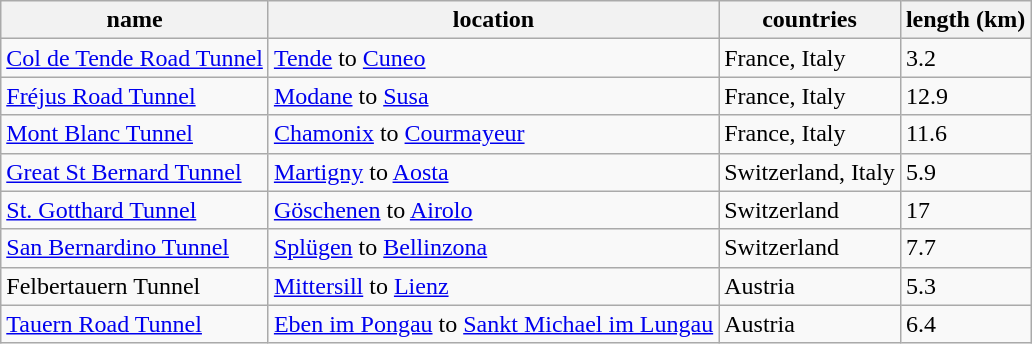<table class="wikitable sortable">
<tr>
<th>name</th>
<th>location</th>
<th>countries</th>
<th>length (km)</th>
</tr>
<tr>
<td><a href='#'>Col de Tende Road Tunnel</a></td>
<td><a href='#'>Tende</a> to <a href='#'>Cuneo</a></td>
<td>France, Italy</td>
<td>3.2</td>
</tr>
<tr>
<td><a href='#'>Fréjus Road Tunnel</a></td>
<td><a href='#'>Modane</a> to <a href='#'>Susa</a></td>
<td>France, Italy</td>
<td>12.9</td>
</tr>
<tr>
<td><a href='#'>Mont Blanc Tunnel</a></td>
<td><a href='#'>Chamonix</a> to <a href='#'>Courmayeur</a></td>
<td>France, Italy</td>
<td>11.6</td>
</tr>
<tr>
<td><a href='#'>Great St Bernard Tunnel</a></td>
<td><a href='#'>Martigny</a> to <a href='#'>Aosta</a></td>
<td>Switzerland, Italy</td>
<td>5.9</td>
</tr>
<tr>
<td><a href='#'>St. Gotthard Tunnel</a></td>
<td><a href='#'>Göschenen</a> to <a href='#'>Airolo</a></td>
<td>Switzerland</td>
<td>17</td>
</tr>
<tr>
<td><a href='#'>San Bernardino Tunnel</a></td>
<td><a href='#'>Splügen</a> to <a href='#'>Bellinzona</a></td>
<td>Switzerland</td>
<td>7.7</td>
</tr>
<tr>
<td>Felbertauern Tunnel</td>
<td><a href='#'>Mittersill</a> to <a href='#'>Lienz</a></td>
<td>Austria</td>
<td>5.3</td>
</tr>
<tr>
<td><a href='#'>Tauern Road Tunnel</a></td>
<td><a href='#'>Eben im Pongau</a> to <a href='#'>Sankt Michael im Lungau</a></td>
<td>Austria</td>
<td>6.4</td>
</tr>
</table>
